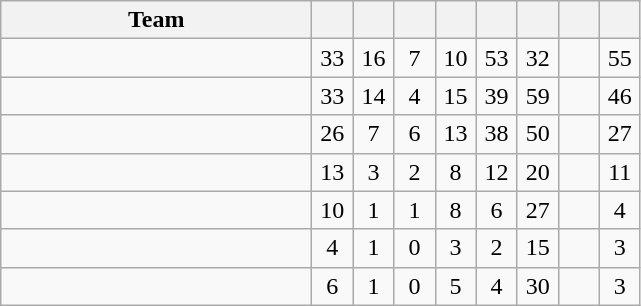<table class="wikitable sortable" style="text-align:center">
<tr>
<th width=200>Team</th>
<th width=20></th>
<th width=20></th>
<th width=20></th>
<th width=20></th>
<th width=20></th>
<th width=20></th>
<th width=20></th>
<th width=20></th>
</tr>
<tr>
<td align=left></td>
<td>33</td>
<td>16</td>
<td>7</td>
<td>10</td>
<td>53</td>
<td>32</td>
<td></td>
<td>55</td>
</tr>
<tr>
<td align=left></td>
<td>33</td>
<td>14</td>
<td>4</td>
<td>15</td>
<td>39</td>
<td>59</td>
<td></td>
<td>46</td>
</tr>
<tr>
<td align=left></td>
<td>26</td>
<td>7</td>
<td>6</td>
<td>13</td>
<td>38</td>
<td>50</td>
<td></td>
<td>27</td>
</tr>
<tr>
<td align=left></td>
<td>13</td>
<td>3</td>
<td>2</td>
<td>8</td>
<td>12</td>
<td>20</td>
<td></td>
<td>11</td>
</tr>
<tr>
<td align=left></td>
<td>10</td>
<td>1</td>
<td>1</td>
<td>8</td>
<td>6</td>
<td>27</td>
<td></td>
<td>4</td>
</tr>
<tr>
<td align=left></td>
<td>4</td>
<td>1</td>
<td>0</td>
<td>3</td>
<td>2</td>
<td>15</td>
<td></td>
<td>3</td>
</tr>
<tr>
<td align=left></td>
<td>6</td>
<td>1</td>
<td>0</td>
<td>5</td>
<td>4</td>
<td>30</td>
<td></td>
<td>3</td>
</tr>
</table>
